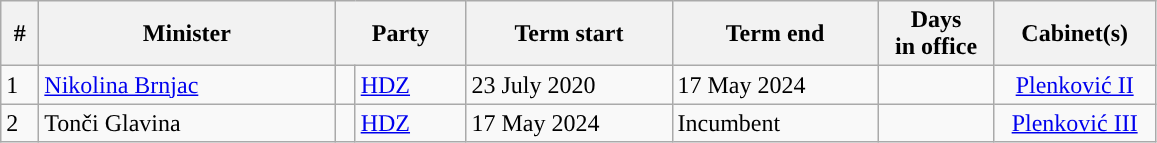<table class="wikitable" style="text-align: left;">
<tr>
<th align=center width="18">#</th>
<th width="190">Minister</th>
<th colspan=2 width="80">Party</th>
<th width="130">Term start</th>
<th width="130">Term end</th>
<th width=70>Days<br> in office</th>
<th width="100">Cabinet(s)</th>
</tr>
<tr>
<td>1</td>
<td><a href='#'>Nikolina Brnjac</a></td>
<td style="background-color: "></td>
<td><a href='#'>HDZ</a></td>
<td>23 July 2020</td>
<td>17 May 2024</td>
<td align=right></td>
<td align=center><a href='#'>Plenković II</a></td>
</tr>
<tr>
<td>2</td>
<td>Tonči Glavina</td>
<td style="background-color: "></td>
<td><a href='#'>HDZ</a></td>
<td>17 May 2024</td>
<td>Incumbent</td>
<td align=right></td>
<td align=center><a href='#'>Plenković III</a></td>
</tr>
</table>
